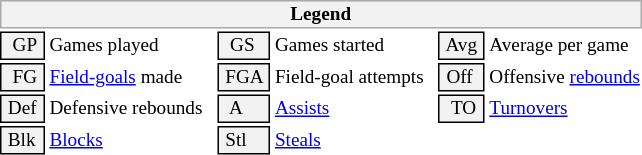<table class="toccolours" style="font-size: 80%; white-space: nowrap;">
<tr>
<th colspan="6" style="background:#f2f2f2; border:1px solid #aaa;">Legend</th>
</tr>
<tr>
<td style="background:#f2f2f2; border:1px solid black;">  GP </td>
<td>Games played</td>
<td style="background:#f2f2f2; border:1px solid black;">  GS </td>
<td>Games started</td>
<td style="background:#f2f2f2; border:1px solid black;"> Avg </td>
<td>Average per game</td>
</tr>
<tr>
<td style="background:#f2f2f2; border:1px solid black;">  FG </td>
<td style="padding-right: 8px"><a href='#'>Field-goals</a> made</td>
<td style="background:#f2f2f2; border:1px solid black;"> FGA </td>
<td style="padding-right: 8px">Field-goal attempts</td>
<td style="background:#f2f2f2; border:1px solid black;"> Off </td>
<td>Offensive <a href='#'>rebounds</a></td>
</tr>
<tr>
<td style="background:#f2f2f2; border:1px solid black;"> Def </td>
<td style="padding-right: 8px">Defensive rebounds</td>
<td style="background:#f2f2f2; border:1px solid black;">  A </td>
<td style="padding-right: 8px"><a href='#'>Assists</a></td>
<td style="background:#f2f2f2; border:1px solid black;">  TO</td>
<td><a href='#'>Turnovers</a></td>
</tr>
<tr>
<td style="background:#f2f2f2; border:1px solid black;"> Blk </td>
<td><a href='#'>Blocks</a></td>
<td style="background:#f2f2f2; border:1px solid black;"> Stl </td>
<td><a href='#'>Steals</a></td>
</tr>
</table>
